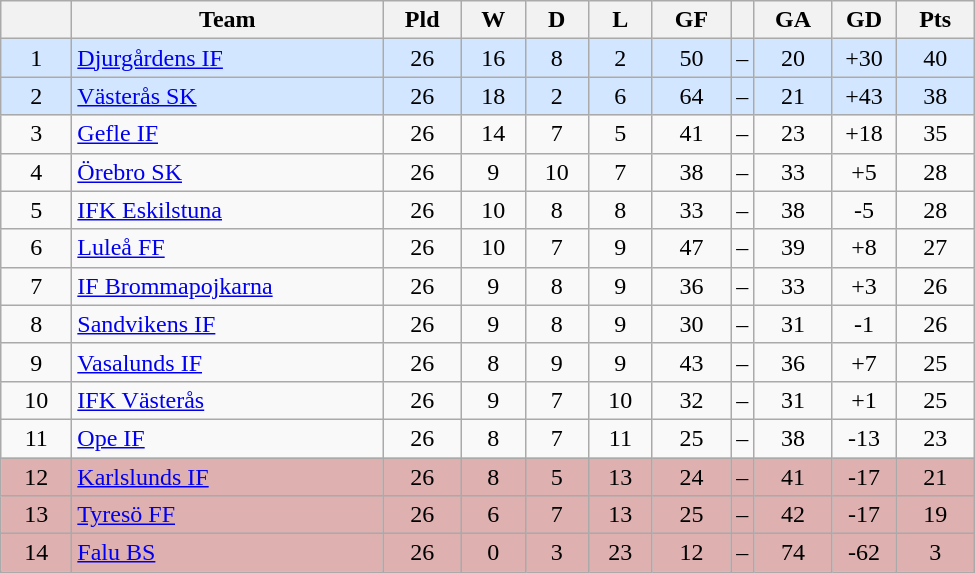<table class="wikitable" style="text-align: center">
<tr>
<th style="width: 40px;"></th>
<th style="width: 200px;">Team</th>
<th style="width: 45px;">Pld</th>
<th style="width: 35px;">W</th>
<th style="width: 35px;">D</th>
<th style="width: 35px;">L</th>
<th style="width: 45px;">GF</th>
<th></th>
<th style="width: 45px;">GA</th>
<th style="width: 35px;">GD</th>
<th style="width: 45px;">Pts</th>
</tr>
<tr style="background: #d2e6ff">
<td>1</td>
<td style="text-align: left;"><a href='#'>Djurgårdens IF</a></td>
<td>26</td>
<td>16</td>
<td>8</td>
<td>2</td>
<td>50</td>
<td>–</td>
<td>20</td>
<td>+30</td>
<td>40</td>
</tr>
<tr style="background: #d2e6ff">
<td>2</td>
<td style="text-align: left;"><a href='#'>Västerås SK</a></td>
<td>26</td>
<td>18</td>
<td>2</td>
<td>6</td>
<td>64</td>
<td>–</td>
<td>21</td>
<td>+43</td>
<td>38</td>
</tr>
<tr>
<td>3</td>
<td style="text-align: left;"><a href='#'>Gefle IF</a></td>
<td>26</td>
<td>14</td>
<td>7</td>
<td>5</td>
<td>41</td>
<td>–</td>
<td>23</td>
<td>+18</td>
<td>35</td>
</tr>
<tr>
<td>4</td>
<td style="text-align: left;"><a href='#'>Örebro SK</a></td>
<td>26</td>
<td>9</td>
<td>10</td>
<td>7</td>
<td>38</td>
<td>–</td>
<td>33</td>
<td>+5</td>
<td>28</td>
</tr>
<tr>
<td>5</td>
<td style="text-align: left;"><a href='#'>IFK Eskilstuna</a></td>
<td>26</td>
<td>10</td>
<td>8</td>
<td>8</td>
<td>33</td>
<td>–</td>
<td>38</td>
<td>-5</td>
<td>28</td>
</tr>
<tr>
<td>6</td>
<td style="text-align: left;"><a href='#'>Luleå FF</a></td>
<td>26</td>
<td>10</td>
<td>7</td>
<td>9</td>
<td>47</td>
<td>–</td>
<td>39</td>
<td>+8</td>
<td>27</td>
</tr>
<tr>
<td>7</td>
<td style="text-align: left;"><a href='#'>IF Brommapojkarna</a></td>
<td>26</td>
<td>9</td>
<td>8</td>
<td>9</td>
<td>36</td>
<td>–</td>
<td>33</td>
<td>+3</td>
<td>26</td>
</tr>
<tr>
<td>8</td>
<td style="text-align: left;"><a href='#'>Sandvikens IF</a></td>
<td>26</td>
<td>9</td>
<td>8</td>
<td>9</td>
<td>30</td>
<td>–</td>
<td>31</td>
<td>-1</td>
<td>26</td>
</tr>
<tr>
<td>9</td>
<td style="text-align: left;"><a href='#'>Vasalunds IF</a></td>
<td>26</td>
<td>8</td>
<td>9</td>
<td>9</td>
<td>43</td>
<td>–</td>
<td>36</td>
<td>+7</td>
<td>25</td>
</tr>
<tr>
<td>10</td>
<td style="text-align: left;"><a href='#'>IFK Västerås</a></td>
<td>26</td>
<td>9</td>
<td>7</td>
<td>10</td>
<td>32</td>
<td>–</td>
<td>31</td>
<td>+1</td>
<td>25</td>
</tr>
<tr>
<td>11</td>
<td style="text-align: left;"><a href='#'>Ope IF</a></td>
<td>26</td>
<td>8</td>
<td>7</td>
<td>11</td>
<td>25</td>
<td>–</td>
<td>38</td>
<td>-13</td>
<td>23</td>
</tr>
<tr style="background: #deb0b0">
<td>12</td>
<td style="text-align: left;"><a href='#'>Karlslunds IF</a></td>
<td>26</td>
<td>8</td>
<td>5</td>
<td>13</td>
<td>24</td>
<td>–</td>
<td>41</td>
<td>-17</td>
<td>21</td>
</tr>
<tr style="background: #deb0b0">
<td>13</td>
<td style="text-align: left;"><a href='#'>Tyresö FF</a></td>
<td>26</td>
<td>6</td>
<td>7</td>
<td>13</td>
<td>25</td>
<td>–</td>
<td>42</td>
<td>-17</td>
<td>19</td>
</tr>
<tr style="background: #deb0b0">
<td>14</td>
<td style="text-align: left;"><a href='#'>Falu BS</a></td>
<td>26</td>
<td>0</td>
<td>3</td>
<td>23</td>
<td>12</td>
<td>–</td>
<td>74</td>
<td>-62</td>
<td>3</td>
</tr>
</table>
